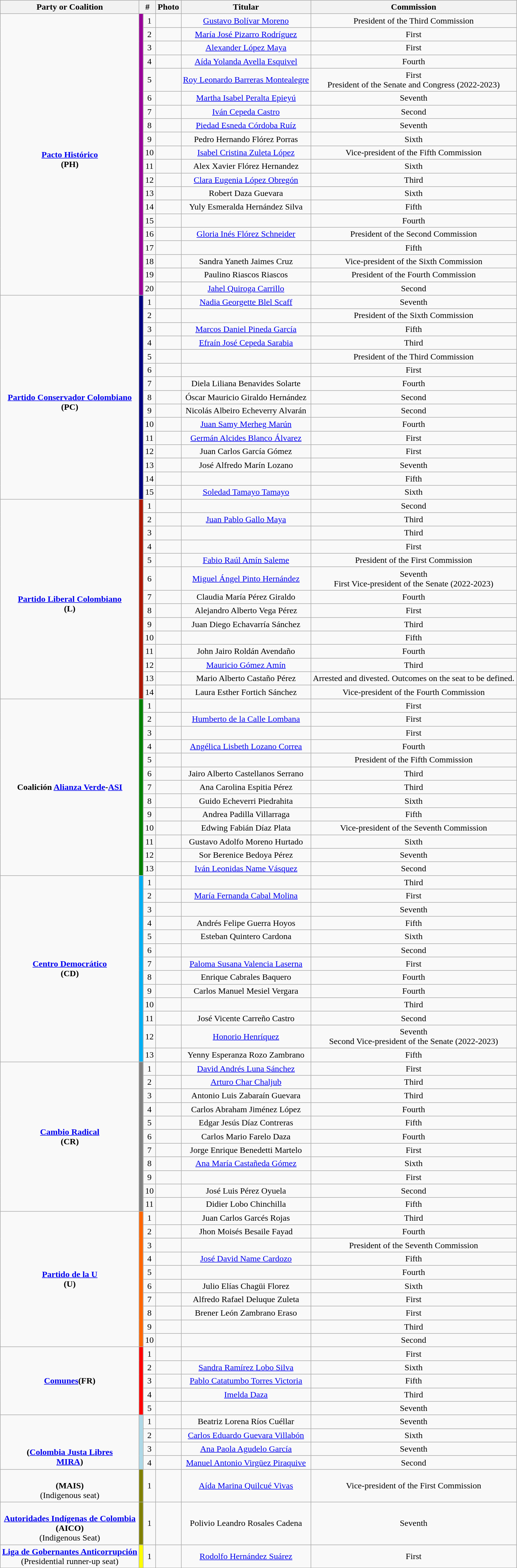<table class="wikitable" style="text-align:center">
<tr>
<th>Party or Coalition</th>
<th colspan="2">#</th>
<th>Photo</th>
<th>Titular</th>
<th>Commission</th>
</tr>
<tr>
<td rowspan="20"><br> <strong><a href='#'>Pacto Histórico</a><br>(PH)</strong></td>
<td rowspan="20" bgcolor="#990099"></td>
<td>1</td>
<td></td>
<td><a href='#'>Gustavo Bolívar Moreno</a></td>
<td>President of the Third Commission</td>
</tr>
<tr>
<td>2</td>
<td></td>
<td><a href='#'>María José Pizarro Rodríguez</a></td>
<td>First</td>
</tr>
<tr>
<td>3</td>
<td></td>
<td><a href='#'>Alexander López Maya</a></td>
<td>First</td>
</tr>
<tr>
<td>4</td>
<td></td>
<td><a href='#'>Aída Yolanda Avella Esquivel</a></td>
<td>Fourth</td>
</tr>
<tr>
<td>5</td>
<td></td>
<td><a href='#'>Roy Leonardo Barreras Montealegre</a></td>
<td>First<br> President of the Senate and Congress (2022-2023)</td>
</tr>
<tr>
<td>6</td>
<td></td>
<td><a href='#'>Martha Isabel Peralta Epieyú</a></td>
<td>Seventh</td>
</tr>
<tr>
<td>7</td>
<td></td>
<td><a href='#'>Iván Cepeda Castro</a></td>
<td>Second</td>
</tr>
<tr>
<td>8</td>
<td></td>
<td><a href='#'>Piedad Esneda Córdoba Ruíz</a></td>
<td>Seventh</td>
</tr>
<tr>
<td>9</td>
<td></td>
<td>Pedro Hernando Flórez Porras</td>
<td>Sixth</td>
</tr>
<tr>
<td>10</td>
<td></td>
<td><a href='#'>Isabel Cristina Zuleta López</a></td>
<td>Vice-president of the Fifth Commission</td>
</tr>
<tr>
<td>11</td>
<td></td>
<td>Alex Xavier Flórez Hernandez</td>
<td>Sixth</td>
</tr>
<tr>
<td>12</td>
<td></td>
<td><a href='#'>Clara Eugenia López Obregón</a></td>
<td>Third</td>
</tr>
<tr>
<td>13</td>
<td></td>
<td>Robert Daza Guevara</td>
<td>Sixth</td>
</tr>
<tr>
<td>14</td>
<td></td>
<td>Yuly Esmeralda Hernández Silva</td>
<td>Fifth</td>
</tr>
<tr>
<td>15</td>
<td></td>
<td></td>
<td>Fourth</td>
</tr>
<tr>
<td>16</td>
<td></td>
<td><a href='#'>Gloria Inés Flórez Schneider</a></td>
<td>President of the Second Commission</td>
</tr>
<tr>
<td>17</td>
<td></td>
<td></td>
<td>Fifth</td>
</tr>
<tr>
<td>18</td>
<td></td>
<td>Sandra Yaneth Jaimes Cruz</td>
<td>Vice-president of the Sixth Commission</td>
</tr>
<tr>
<td>19</td>
<td></td>
<td>Paulino Riascos Riascos</td>
<td>President of the Fourth Commission</td>
</tr>
<tr>
<td>20</td>
<td></td>
<td><a href='#'>Jahel Quiroga Carrillo</a></td>
<td>Second</td>
</tr>
<tr>
<td rowspan="15"><br><strong><a href='#'>Partido Conservador Colombiano</a><br>(PC)</strong></td>
<td rowspan="15" bgcolor="Navy"></td>
<td>1</td>
<td></td>
<td><a href='#'>Nadia Georgette Blel Scaff</a></td>
<td>Seventh</td>
</tr>
<tr>
<td>2</td>
<td></td>
<td></td>
<td>President of the Sixth Commission</td>
</tr>
<tr>
<td>3</td>
<td></td>
<td><a href='#'>Marcos Daniel Pineda García</a></td>
<td>Fifth</td>
</tr>
<tr>
<td>4</td>
<td></td>
<td><a href='#'>Efraín José Cepeda Sarabia</a></td>
<td>Third</td>
</tr>
<tr>
<td>5</td>
<td></td>
<td></td>
<td>President of the Third Commission</td>
</tr>
<tr>
<td>6</td>
<td></td>
<td></td>
<td>First</td>
</tr>
<tr>
<td>7</td>
<td></td>
<td>Diela Liliana Benavides Solarte</td>
<td>Fourth</td>
</tr>
<tr>
<td>8</td>
<td></td>
<td>Óscar Mauricio Giraldo Hernández</td>
<td>Second</td>
</tr>
<tr>
<td>9</td>
<td></td>
<td>Nicolás Albeiro Echeverry Alvarán</td>
<td>Second</td>
</tr>
<tr>
<td>10</td>
<td></td>
<td><a href='#'>Juan Samy Merheg Marún</a></td>
<td>Fourth</td>
</tr>
<tr>
<td>11</td>
<td></td>
<td><a href='#'>Germán Alcides Blanco Álvarez</a></td>
<td>First</td>
</tr>
<tr>
<td>12</td>
<td></td>
<td>Juan Carlos García Gómez</td>
<td>First</td>
</tr>
<tr>
<td>13</td>
<td></td>
<td>José Alfredo Marín Lozano</td>
<td>Seventh</td>
</tr>
<tr>
<td>14</td>
<td></td>
<td></td>
<td>Fifth</td>
</tr>
<tr>
<td>15</td>
<td></td>
<td><a href='#'>Soledad Tamayo Tamayo</a></td>
<td>Sixth</td>
</tr>
<tr>
<td rowspan="14"><br><strong><a href='#'>Partido Liberal Colombiano</a><br>(L)</strong></td>
<td rowspan="14" bgcolor="#ad1805"></td>
<td>1</td>
<td></td>
<td></td>
<td>Second</td>
</tr>
<tr>
<td>2</td>
<td></td>
<td><a href='#'>Juan Pablo Gallo Maya</a></td>
<td>Third</td>
</tr>
<tr>
<td>3</td>
<td></td>
<td></td>
<td>Third</td>
</tr>
<tr>
<td>4</td>
<td></td>
<td></td>
<td>First</td>
</tr>
<tr>
<td>5</td>
<td></td>
<td><a href='#'>Fabio Raúl Amín Saleme</a></td>
<td>President of the First Commission</td>
</tr>
<tr>
<td>6</td>
<td></td>
<td><a href='#'>Miguel Ángel Pinto Hernández</a></td>
<td>Seventh<br> First Vice-president of the Senate (2022-2023)</td>
</tr>
<tr>
<td>7</td>
<td></td>
<td>Claudia María Pérez Giraldo</td>
<td>Fourth</td>
</tr>
<tr>
<td>8</td>
<td></td>
<td>Alejandro Alberto Vega Pérez</td>
<td>First</td>
</tr>
<tr>
<td>9</td>
<td></td>
<td>Juan Diego Echavarría Sánchez</td>
<td>Third</td>
</tr>
<tr>
<td>10</td>
<td></td>
<td></td>
<td>Fifth</td>
</tr>
<tr>
<td>11</td>
<td></td>
<td>John Jairo Roldán Avendaño</td>
<td>Fourth</td>
</tr>
<tr>
<td>12</td>
<td></td>
<td><a href='#'>Mauricio Gómez Amín</a></td>
<td>Third</td>
</tr>
<tr>
<td>13</td>
<td></td>
<td>Mario Alberto Castaño Pérez</td>
<td>Arrested and divested. Outcomes on the seat to be defined.</td>
</tr>
<tr>
<td>14</td>
<td></td>
<td>Laura Esther Fortich Sánchez</td>
<td>Vice-president of the Fourth Commission</td>
</tr>
<tr>
<td rowspan="13"><strong>Coalición <a href='#'>Alianza Verde</a>-</strong><a href='#'><strong>ASI</strong></a></td>
<td rowspan="13" bgcolor="#008000"></td>
<td>1</td>
<td></td>
<td></td>
<td>First</td>
</tr>
<tr>
<td>2</td>
<td></td>
<td><a href='#'>Humberto de la Calle Lombana</a></td>
<td>First</td>
</tr>
<tr>
<td>3</td>
<td></td>
<td></td>
<td>First</td>
</tr>
<tr>
<td>4</td>
<td></td>
<td><a href='#'>Angélica Lisbeth Lozano Correa</a></td>
<td>Fourth</td>
</tr>
<tr>
<td>5</td>
<td></td>
<td></td>
<td>President of the Fifth Commission</td>
</tr>
<tr>
<td>6</td>
<td></td>
<td>Jairo Alberto Castellanos Serrano</td>
<td>Third</td>
</tr>
<tr>
<td>7</td>
<td></td>
<td>Ana Carolina Espitia Pérez</td>
<td>Third</td>
</tr>
<tr>
<td>8</td>
<td></td>
<td>Guido Echeverri Piedrahita</td>
<td>Sixth</td>
</tr>
<tr>
<td>9</td>
<td></td>
<td>Andrea Padilla Villarraga</td>
<td>Fifth</td>
</tr>
<tr>
<td>10</td>
<td></td>
<td>Edwing Fabián Díaz Plata</td>
<td>Vice-president of the Seventh Commission</td>
</tr>
<tr>
<td>11</td>
<td></td>
<td>Gustavo Adolfo Moreno Hurtado</td>
<td>Sixth</td>
</tr>
<tr>
<td>12</td>
<td></td>
<td>Sor Berenice Bedoya Pérez</td>
<td>Seventh</td>
</tr>
<tr>
<td>13</td>
<td></td>
<td><a href='#'>Iván Leonidas Name Vásquez</a></td>
<td>Second</td>
</tr>
<tr>
<td rowspan="13"><strong><a href='#'>Centro Democrático</a><br>(CD)</strong></td>
<td rowspan="13" bgcolor="#00aef3"></td>
<td>1</td>
<td></td>
<td></td>
<td>Third</td>
</tr>
<tr>
<td>2</td>
<td></td>
<td><a href='#'>María Fernanda Cabal Molina</a></td>
<td>First</td>
</tr>
<tr>
<td>3</td>
<td></td>
<td></td>
<td>Seventh</td>
</tr>
<tr>
<td>4</td>
<td></td>
<td>Andrés Felipe Guerra Hoyos</td>
<td>Fifth</td>
</tr>
<tr>
<td>5</td>
<td></td>
<td>Esteban Quintero Cardona</td>
<td>Sixth</td>
</tr>
<tr>
<td>6</td>
<td></td>
<td></td>
<td>Second</td>
</tr>
<tr>
<td>7</td>
<td></td>
<td><a href='#'>Paloma Susana Valencia Laserna</a></td>
<td>First</td>
</tr>
<tr>
<td>8</td>
<td></td>
<td>Enrique Cabrales Baquero</td>
<td>Fourth</td>
</tr>
<tr>
<td>9</td>
<td></td>
<td>Carlos Manuel Mesiel Vergara</td>
<td>Fourth</td>
</tr>
<tr>
<td>10</td>
<td></td>
<td></td>
<td>Third</td>
</tr>
<tr>
<td>11</td>
<td></td>
<td>José Vicente Carreño Castro</td>
<td>Second</td>
</tr>
<tr>
<td>12</td>
<td></td>
<td><a href='#'>Honorio Henríquez</a></td>
<td>Seventh<br> Second Vice-president of the Senate (2022-2023)</td>
</tr>
<tr>
<td>13</td>
<td></td>
<td>Yenny Esperanza Rozo Zambrano</td>
<td>Fifth</td>
</tr>
<tr>
<td rowspan="11"><strong><a href='#'>Cambio Radical</a><br>(CR)</strong></td>
<td rowspan="11" bgcolor="Gray"></td>
<td>1</td>
<td></td>
<td><a href='#'>David Andrés Luna Sánchez</a></td>
<td>First</td>
</tr>
<tr>
<td>2</td>
<td></td>
<td><a href='#'>Arturo Char Chaljub</a></td>
<td>Third</td>
</tr>
<tr>
<td>3</td>
<td></td>
<td>Antonio Luis Zabaraín Guevara</td>
<td>Third</td>
</tr>
<tr>
<td>4</td>
<td></td>
<td>Carlos Abraham Jiménez López</td>
<td>Fourth</td>
</tr>
<tr>
<td>5</td>
<td></td>
<td>Edgar Jesús Díaz Contreras</td>
<td>Fifth</td>
</tr>
<tr>
<td>6</td>
<td></td>
<td>Carlos Mario Farelo Daza</td>
<td>Fourth</td>
</tr>
<tr>
<td>7</td>
<td></td>
<td>Jorge Enrique Benedetti Martelo</td>
<td>First</td>
</tr>
<tr>
<td>8</td>
<td></td>
<td><a href='#'>Ana María Castañeda Gómez</a></td>
<td>Sixth</td>
</tr>
<tr>
<td>9</td>
<td></td>
<td></td>
<td>First</td>
</tr>
<tr>
<td>10</td>
<td></td>
<td>José Luis Pérez Oyuela</td>
<td>Second</td>
</tr>
<tr>
<td>11</td>
<td></td>
<td>Didier Lobo Chinchilla</td>
<td>Fifth</td>
</tr>
<tr>
<td rowspan="10"><strong><a href='#'>Partido de la U</a><br>(U)</strong></td>
<td rowspan="10" bgcolor="#ff6600"></td>
<td>1</td>
<td></td>
<td>Juan Carlos Garcés Rojas</td>
<td>Third</td>
</tr>
<tr>
<td>2</td>
<td></td>
<td>Jhon Moisés Besaile Fayad</td>
<td>Fourth</td>
</tr>
<tr>
<td>3</td>
<td></td>
<td></td>
<td>President of the Seventh Commission</td>
</tr>
<tr>
<td>4</td>
<td></td>
<td><a href='#'>José David Name Cardozo</a></td>
<td>Fifth</td>
</tr>
<tr>
<td>5</td>
<td></td>
<td></td>
<td>Fourth</td>
</tr>
<tr>
<td>6</td>
<td></td>
<td>Julio Elías Chagüi Florez</td>
<td>Sixth</td>
</tr>
<tr>
<td>7</td>
<td></td>
<td>Alfredo Rafael Deluque Zuleta</td>
<td>First</td>
</tr>
<tr>
<td>8</td>
<td></td>
<td>Brener León Zambrano Eraso</td>
<td>First</td>
</tr>
<tr>
<td>9</td>
<td></td>
<td></td>
<td>Third</td>
</tr>
<tr>
<td>10</td>
<td></td>
<td></td>
<td>Second</td>
</tr>
<tr>
<td rowspan="5"><strong><a href='#'>Comunes</a>(FR)</strong></td>
<td rowspan="5" bgcolor="Red"></td>
<td>1</td>
<td></td>
<td></td>
<td>First</td>
</tr>
<tr>
<td>2</td>
<td></td>
<td><a href='#'>Sandra Ramírez Lobo Silva</a></td>
<td>Sixth</td>
</tr>
<tr>
<td>3</td>
<td></td>
<td><a href='#'>Pablo Catatumbo Torres Victoria</a></td>
<td>Fifth</td>
</tr>
<tr>
<td>4</td>
<td></td>
<td><a href='#'>Imelda Daza</a></td>
<td>Third</td>
</tr>
<tr>
<td>5</td>
<td></td>
<td></td>
<td>Seventh</td>
</tr>
<tr>
<td rowspan="4"><br><strong><br> <br>(<a href='#'>Colombia Justa Libres</a><br><a href='#'>MIRA</a>)</strong></td>
<td rowspan="4" bgcolor="Lightblue"></td>
<td>1</td>
<td></td>
<td>Beatriz Lorena Ríos Cuéllar</td>
<td>Seventh</td>
</tr>
<tr>
<td>2</td>
<td></td>
<td><a href='#'>Carlos Eduardo Guevara Villabón</a></td>
<td>Sixth</td>
</tr>
<tr>
<td>3</td>
<td></td>
<td><a href='#'>Ana Paola Agudelo García</a></td>
<td>Seventh</td>
</tr>
<tr>
<td>4</td>
<td></td>
<td><a href='#'>Manuel Antonio Virgüez Piraquive</a></td>
<td>Second</td>
</tr>
<tr>
<td rowspan="1"><small><strong></strong></small><strong><br>(MAIS)</strong><br>(Indigenous seat)</td>
<td bgcolor="Olive"></td>
<td>1</td>
<td></td>
<td><a href='#'>Aída Marina Quilcué Vivas</a></td>
<td>Vice-president of the First Commission</td>
</tr>
<tr>
<td rowspan="1"><br><strong><a href='#'>Autoridades Indígenas de Colombia</a><br>(AICO)</strong><br>(Indigenous Seat)</td>
<td bgcolor="Olive"></td>
<td>1</td>
<td></td>
<td>Polivio Leandro Rosales Cadena</td>
<td>Seventh</td>
</tr>
<tr>
<td rowspan="1"><strong><a href='#'>Liga de Gobernantes Anticorrupción</a></strong><br>(Presidential runner-up seat)</td>
<td bgcolor="Yellow"></td>
<td>1</td>
<td></td>
<td><a href='#'>Rodolfo Hernández Suárez</a></td>
<td>First</td>
</tr>
</table>
